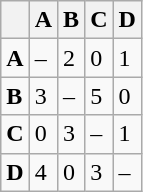<table class="wikitable">
<tr>
<th></th>
<th>A</th>
<th>B</th>
<th>C</th>
<th>D</th>
</tr>
<tr>
<td><strong>A</strong></td>
<td>–</td>
<td>2</td>
<td>0</td>
<td>1</td>
</tr>
<tr>
<td><strong>B</strong></td>
<td>3</td>
<td>–</td>
<td>5</td>
<td>0</td>
</tr>
<tr>
<td><strong>C</strong></td>
<td>0</td>
<td>3</td>
<td>–</td>
<td>1</td>
</tr>
<tr>
<td><strong>D</strong></td>
<td>4</td>
<td>0</td>
<td>3</td>
<td>–</td>
</tr>
</table>
